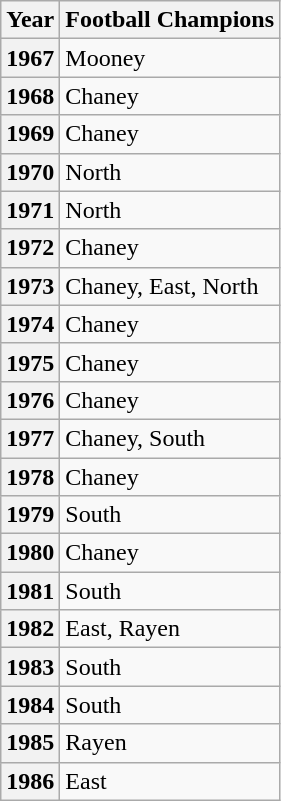<table class="wikitable">
<tr>
<th>Year</th>
<th>Football Champions</th>
</tr>
<tr align="left">
<th>1967</th>
<td>Mooney</td>
</tr>
<tr align="left">
<th>1968</th>
<td>Chaney</td>
</tr>
<tr align="left">
<th>1969</th>
<td>Chaney</td>
</tr>
<tr align="left">
<th>1970</th>
<td>North</td>
</tr>
<tr align="left">
<th>1971</th>
<td>North</td>
</tr>
<tr align="left">
<th>1972</th>
<td>Chaney</td>
</tr>
<tr align="left">
<th>1973</th>
<td>Chaney, East, North</td>
</tr>
<tr align="left">
<th>1974</th>
<td>Chaney</td>
</tr>
<tr align="left">
<th>1975</th>
<td>Chaney</td>
</tr>
<tr align="left">
<th>1976</th>
<td>Chaney</td>
</tr>
<tr align="left">
<th>1977</th>
<td>Chaney, South</td>
</tr>
<tr align="left">
<th>1978</th>
<td>Chaney</td>
</tr>
<tr align="left">
<th>1979</th>
<td>South</td>
</tr>
<tr align="left">
<th>1980</th>
<td>Chaney</td>
</tr>
<tr align="left">
<th>1981</th>
<td>South</td>
</tr>
<tr align="left">
<th>1982</th>
<td>East, Rayen</td>
</tr>
<tr align="left">
<th>1983</th>
<td>South</td>
</tr>
<tr align="left">
<th>1984</th>
<td>South</td>
</tr>
<tr align="left">
<th>1985</th>
<td>Rayen</td>
</tr>
<tr align="left">
<th>1986</th>
<td>East</td>
</tr>
</table>
